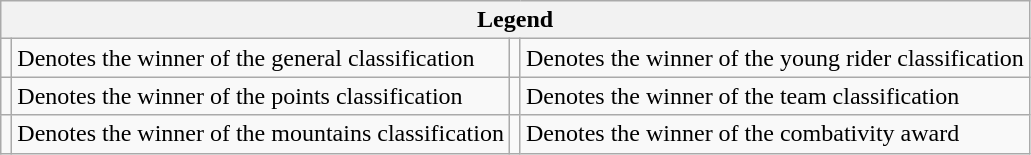<table class="wikitable">
<tr>
<th colspan="4">Legend</th>
</tr>
<tr>
<td></td>
<td>Denotes the winner of the general classification</td>
<td></td>
<td>Denotes the winner of the young rider classification</td>
</tr>
<tr>
<td></td>
<td>Denotes the winner of the points classification</td>
<td></td>
<td>Denotes the winner of the team classification</td>
</tr>
<tr>
<td></td>
<td>Denotes the winner of the mountains classification</td>
<td></td>
<td>Denotes the winner of the combativity award</td>
</tr>
</table>
